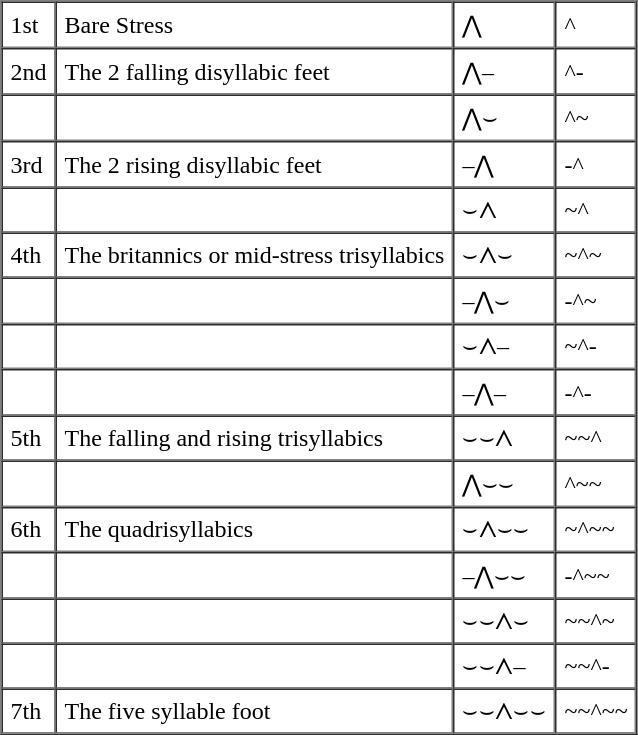<table border=1 cellspacing=0 cellpadding=5>
<tr>
<td>1st</td>
<td>Bare Stress</td>
<td>⋀</td>
<td>^</td>
</tr>
<tr>
<td>2nd</td>
<td>The 2 falling disyllabic feet</td>
<td>⋀–</td>
<td>^-</td>
</tr>
<tr>
<td></td>
<td></td>
<td>⋀⌣</td>
<td>^~</td>
</tr>
<tr>
<td>3rd</td>
<td>The 2 rising disyllabic feet</td>
<td>–⋀</td>
<td>-^</td>
</tr>
<tr>
<td></td>
<td></td>
<td>⌣⋀</td>
<td>~^</td>
</tr>
<tr>
<td>4th</td>
<td>The britannics or mid-stress trisyllabics</td>
<td>⌣⋀⌣</td>
<td>~^~</td>
</tr>
<tr>
<td></td>
<td></td>
<td>–⋀⌣</td>
<td>-^~</td>
</tr>
<tr>
<td></td>
<td></td>
<td>⌣⋀–</td>
<td>~^-</td>
</tr>
<tr>
<td></td>
<td></td>
<td>–⋀–</td>
<td>-^-</td>
</tr>
<tr>
<td>5th</td>
<td>The falling and rising trisyllabics</td>
<td>⌣⌣⋀</td>
<td>~~^</td>
</tr>
<tr>
<td></td>
<td></td>
<td>⋀⌣⌣</td>
<td>^~~</td>
</tr>
<tr>
<td>6th</td>
<td>The quadrisyllabics</td>
<td>⌣⋀⌣⌣</td>
<td>~^~~</td>
</tr>
<tr>
<td></td>
<td></td>
<td>–⋀⌣⌣</td>
<td>-^~~</td>
</tr>
<tr>
<td></td>
<td></td>
<td>⌣⌣⋀⌣</td>
<td>~~^~</td>
</tr>
<tr>
<td></td>
<td></td>
<td>⌣⌣⋀–</td>
<td>~~^-</td>
</tr>
<tr>
<td>7th</td>
<td>The five syllable foot</td>
<td>⌣⌣⋀⌣⌣</td>
<td>~~^~~</td>
</tr>
</table>
